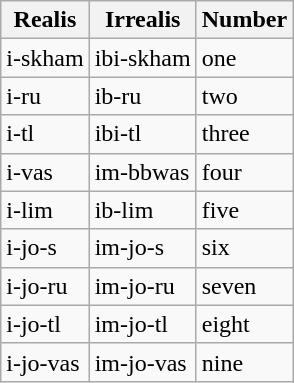<table class="wikitable">
<tr>
<th>Realis</th>
<th>Irrealis</th>
<th>Number</th>
</tr>
<tr>
<td>i-skham</td>
<td>ibi-skham</td>
<td>one</td>
</tr>
<tr>
<td>i-ru</td>
<td>ib-ru</td>
<td>two</td>
</tr>
<tr>
<td>i-tl</td>
<td>ibi-tl</td>
<td>three</td>
</tr>
<tr>
<td>i-vas</td>
<td>im-bbwas</td>
<td>four</td>
</tr>
<tr>
<td>i-lim</td>
<td>ib-lim</td>
<td>five</td>
</tr>
<tr>
<td>i-jo-s</td>
<td>im-jo-s</td>
<td>six</td>
</tr>
<tr>
<td>i-jo-ru</td>
<td>im-jo-ru</td>
<td>seven</td>
</tr>
<tr>
<td>i-jo-tl</td>
<td>im-jo-tl</td>
<td>eight</td>
</tr>
<tr>
<td>i-jo-vas</td>
<td>im-jo-vas</td>
<td>nine</td>
</tr>
</table>
